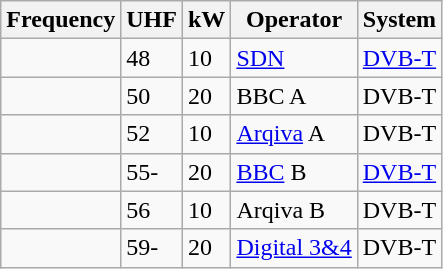<table class="wikitable sortable">
<tr>
<th>Frequency</th>
<th>UHF</th>
<th>kW</th>
<th>Operator</th>
<th>System</th>
</tr>
<tr>
<td></td>
<td>48</td>
<td>10</td>
<td><a href='#'>SDN</a></td>
<td><a href='#'>DVB-T</a></td>
</tr>
<tr>
<td></td>
<td>50</td>
<td>20</td>
<td>BBC A</td>
<td>DVB-T</td>
</tr>
<tr>
<td></td>
<td>52</td>
<td>10</td>
<td><a href='#'>Arqiva</a> A</td>
<td>DVB-T</td>
</tr>
<tr>
<td></td>
<td>55-</td>
<td>20</td>
<td><a href='#'>BBC</a> B</td>
<td><a href='#'>DVB-T</a></td>
</tr>
<tr>
<td></td>
<td>56</td>
<td>10</td>
<td>Arqiva B</td>
<td>DVB-T</td>
</tr>
<tr>
<td></td>
<td>59-</td>
<td>20</td>
<td><a href='#'>Digital 3&4</a></td>
<td>DVB-T</td>
</tr>
</table>
